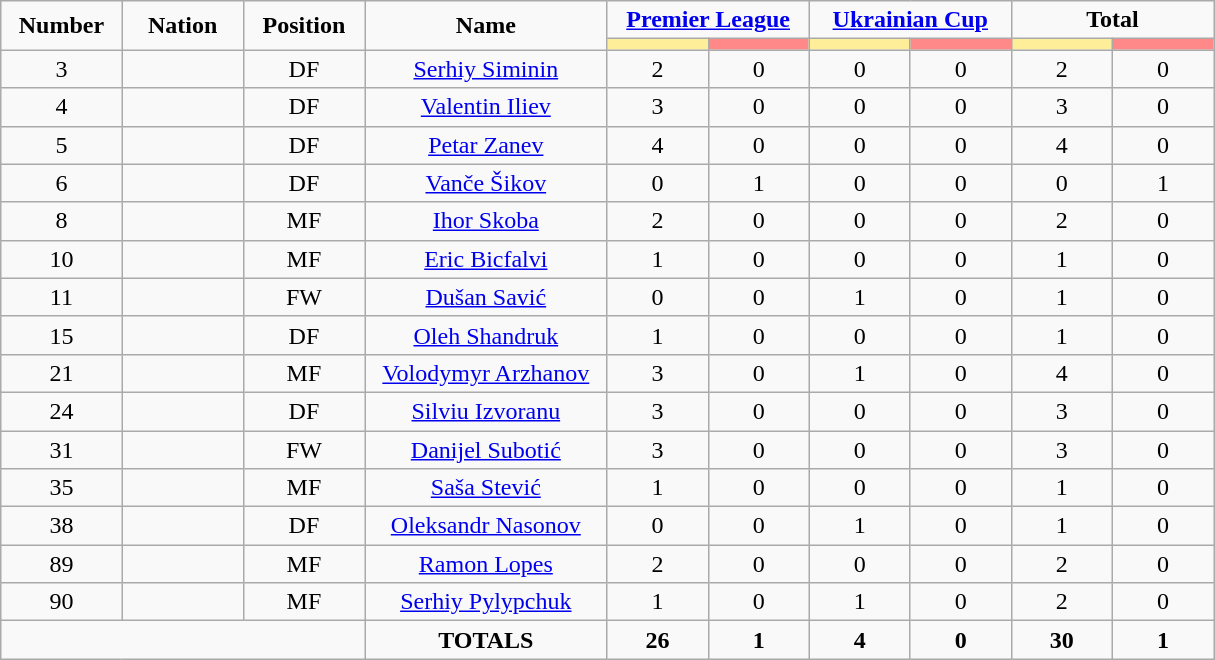<table class="wikitable" style="font-size: 100%; text-align: center;">
<tr>
<td rowspan="2" width="10%" align="center"><strong>Number</strong></td>
<td rowspan="2" width="10%" align="center"><strong>Nation</strong></td>
<td rowspan="2" width="10%" align="center"><strong>Position</strong></td>
<td rowspan="2" width="20%" align="center"><strong>Name</strong></td>
<td colspan="2" align="center"><strong><a href='#'>Premier League</a></strong></td>
<td colspan="2" align="center"><strong><a href='#'>Ukrainian Cup</a></strong></td>
<td colspan="2" align="center"><strong>Total</strong></td>
</tr>
<tr>
<th width=60 style="background: #FFEE99"></th>
<th width=60 style="background: #FF8888"></th>
<th width=60 style="background: #FFEE99"></th>
<th width=60 style="background: #FF8888"></th>
<th width=60 style="background: #FFEE99"></th>
<th width=60 style="background: #FF8888"></th>
</tr>
<tr>
<td>3</td>
<td></td>
<td>DF</td>
<td><a href='#'>Serhiy Siminin</a></td>
<td>2</td>
<td>0</td>
<td>0</td>
<td>0</td>
<td>2</td>
<td>0</td>
</tr>
<tr>
<td>4</td>
<td></td>
<td>DF</td>
<td><a href='#'>Valentin Iliev</a></td>
<td>3</td>
<td>0</td>
<td>0</td>
<td>0</td>
<td>3</td>
<td>0</td>
</tr>
<tr>
<td>5</td>
<td></td>
<td>DF</td>
<td><a href='#'>Petar Zanev</a></td>
<td>4</td>
<td>0</td>
<td>0</td>
<td>0</td>
<td>4</td>
<td>0</td>
</tr>
<tr>
<td>6</td>
<td></td>
<td>DF</td>
<td><a href='#'>Vanče Šikov</a></td>
<td>0</td>
<td>1</td>
<td>0</td>
<td>0</td>
<td>0</td>
<td>1</td>
</tr>
<tr>
<td>8</td>
<td></td>
<td>MF</td>
<td><a href='#'>Ihor Skoba</a></td>
<td>2</td>
<td>0</td>
<td>0</td>
<td>0</td>
<td>2</td>
<td>0</td>
</tr>
<tr>
<td>10</td>
<td></td>
<td>MF</td>
<td><a href='#'>Eric Bicfalvi</a></td>
<td>1</td>
<td>0</td>
<td>0</td>
<td>0</td>
<td>1</td>
<td>0</td>
</tr>
<tr>
<td>11</td>
<td></td>
<td>FW</td>
<td><a href='#'>Dušan Savić</a></td>
<td>0</td>
<td>0</td>
<td>1</td>
<td>0</td>
<td>1</td>
<td>0</td>
</tr>
<tr>
<td>15</td>
<td></td>
<td>DF</td>
<td><a href='#'>Oleh Shandruk</a></td>
<td>1</td>
<td>0</td>
<td>0</td>
<td>0</td>
<td>1</td>
<td>0</td>
</tr>
<tr>
<td>21</td>
<td></td>
<td>MF</td>
<td><a href='#'>Volodymyr Arzhanov</a></td>
<td>3</td>
<td>0</td>
<td>1</td>
<td>0</td>
<td>4</td>
<td>0</td>
</tr>
<tr>
<td>24</td>
<td></td>
<td>DF</td>
<td><a href='#'>Silviu Izvoranu</a></td>
<td>3</td>
<td>0</td>
<td>0</td>
<td>0</td>
<td>3</td>
<td>0</td>
</tr>
<tr>
<td>31</td>
<td></td>
<td>FW</td>
<td><a href='#'>Danijel Subotić</a></td>
<td>3</td>
<td>0</td>
<td>0</td>
<td>0</td>
<td>3</td>
<td>0</td>
</tr>
<tr>
<td>35</td>
<td></td>
<td>MF</td>
<td><a href='#'>Saša Stević</a></td>
<td>1</td>
<td>0</td>
<td>0</td>
<td>0</td>
<td>1</td>
<td>0</td>
</tr>
<tr>
<td>38</td>
<td></td>
<td>DF</td>
<td><a href='#'>Oleksandr Nasonov</a></td>
<td>0</td>
<td>0</td>
<td>1</td>
<td>0</td>
<td>1</td>
<td>0</td>
</tr>
<tr>
<td>89</td>
<td></td>
<td>MF</td>
<td><a href='#'>Ramon Lopes</a></td>
<td>2</td>
<td>0</td>
<td>0</td>
<td>0</td>
<td>2</td>
<td>0</td>
</tr>
<tr>
<td>90</td>
<td></td>
<td>MF</td>
<td><a href='#'>Serhiy Pylypchuk</a></td>
<td>1</td>
<td>0</td>
<td>1</td>
<td>0</td>
<td>2</td>
<td>0</td>
</tr>
<tr>
<td colspan="3"></td>
<td><strong>TOTALS</strong></td>
<td><strong>26</strong></td>
<td><strong>1</strong></td>
<td><strong>4</strong></td>
<td><strong>0</strong></td>
<td><strong>30</strong></td>
<td><strong>1</strong></td>
</tr>
</table>
